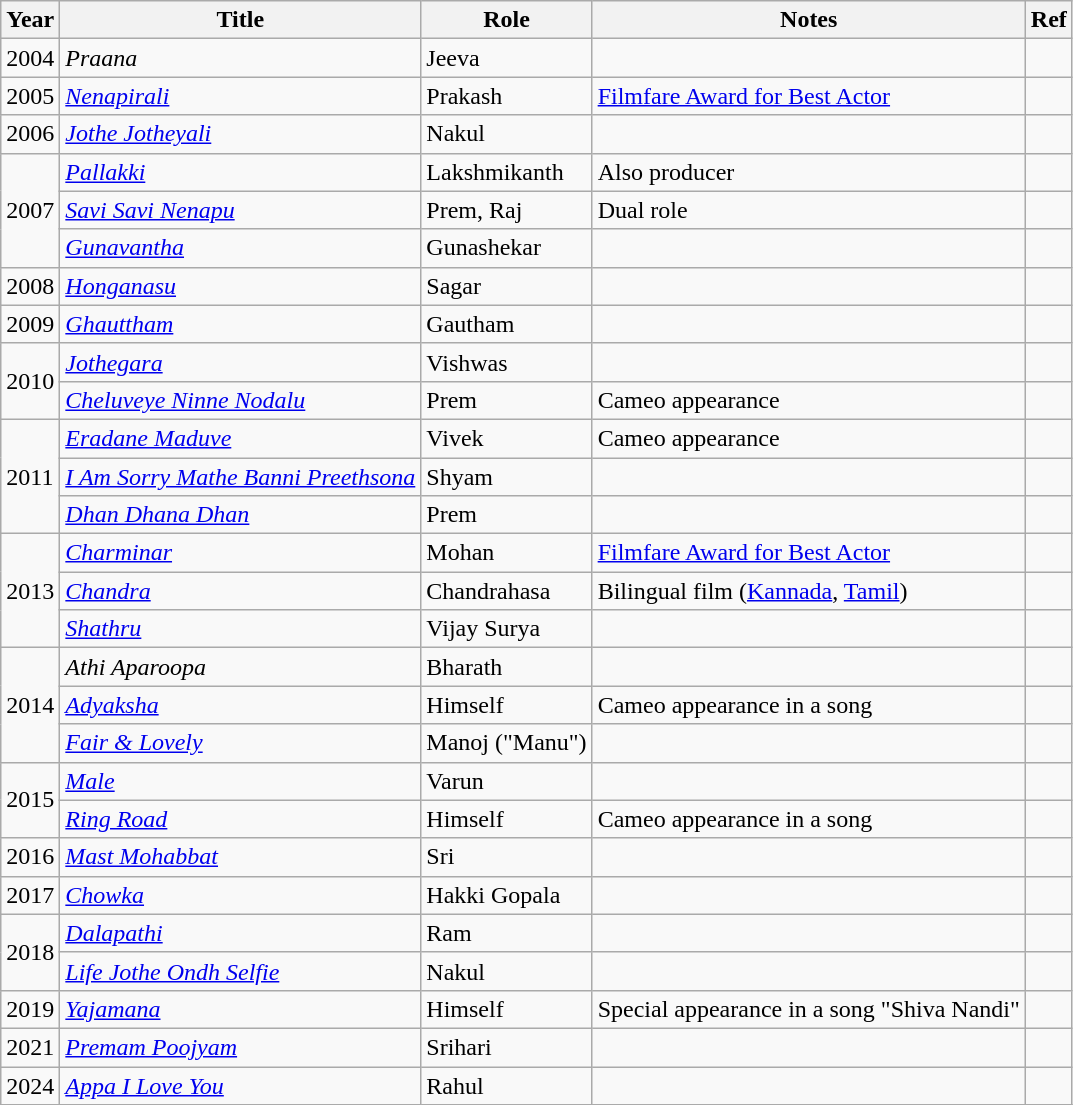<table class="wikitable sortable">
<tr>
<th>Year</th>
<th>Title</th>
<th>Role</th>
<th>Notes</th>
<th>Ref</th>
</tr>
<tr>
<td>2004</td>
<td><em>Praana</em></td>
<td>Jeeva</td>
<td></td>
<td></td>
</tr>
<tr>
<td>2005</td>
<td><em><a href='#'>Nenapirali</a></em></td>
<td>Prakash</td>
<td><a href='#'>Filmfare Award for Best Actor</a></td>
<td></td>
</tr>
<tr>
<td>2006</td>
<td><em><a href='#'>Jothe Jotheyali</a></em></td>
<td>Nakul</td>
<td></td>
<td></td>
</tr>
<tr>
<td rowspan="3">2007</td>
<td><em><a href='#'>Pallakki</a></em></td>
<td>Lakshmikanth</td>
<td>Also producer</td>
<td></td>
</tr>
<tr>
<td><em><a href='#'>Savi Savi Nenapu</a></em></td>
<td>Prem, Raj</td>
<td>Dual role</td>
<td></td>
</tr>
<tr>
<td><em><a href='#'>Gunavantha</a></em></td>
<td>Gunashekar</td>
<td></td>
<td></td>
</tr>
<tr>
<td>2008</td>
<td><em><a href='#'>Honganasu</a></em></td>
<td>Sagar</td>
<td></td>
<td></td>
</tr>
<tr>
<td>2009</td>
<td><em><a href='#'>Ghauttham</a></em></td>
<td>Gautham</td>
<td></td>
<td></td>
</tr>
<tr>
<td rowspan="2">2010</td>
<td><em><a href='#'>Jothegara</a></em></td>
<td>Vishwas</td>
<td></td>
<td></td>
</tr>
<tr>
<td><em><a href='#'>Cheluveye Ninne Nodalu</a></em></td>
<td>Prem</td>
<td>Cameo appearance</td>
<td></td>
</tr>
<tr>
<td rowspan="3">2011</td>
<td><em><a href='#'>Eradane Maduve</a></em></td>
<td>Vivek</td>
<td>Cameo appearance</td>
<td></td>
</tr>
<tr>
<td><em><a href='#'>I Am Sorry Mathe Banni Preethsona</a></em></td>
<td>Shyam</td>
<td></td>
<td></td>
</tr>
<tr>
<td><em><a href='#'>Dhan Dhana Dhan</a></em></td>
<td>Prem</td>
<td></td>
<td></td>
</tr>
<tr>
<td rowspan="3">2013</td>
<td><em><a href='#'>Charminar</a></em></td>
<td>Mohan</td>
<td><a href='#'>Filmfare Award for Best Actor</a></td>
<td></td>
</tr>
<tr>
<td><em><a href='#'>Chandra</a></em></td>
<td>Chandrahasa</td>
<td>Bilingual film (<a href='#'>Kannada</a>, <a href='#'>Tamil</a>)</td>
<td></td>
</tr>
<tr>
<td><em><a href='#'>Shathru</a></em></td>
<td>Vijay Surya</td>
<td></td>
<td></td>
</tr>
<tr>
<td rowspan="3">2014</td>
<td><em>Athi Aparoopa</em></td>
<td>Bharath</td>
<td></td>
<td></td>
</tr>
<tr>
<td><em><a href='#'>Adyaksha</a></em></td>
<td>Himself</td>
<td>Cameo appearance in a song</td>
<td></td>
</tr>
<tr>
<td><em><a href='#'>Fair & Lovely</a></em></td>
<td>Manoj ("Manu")</td>
<td></td>
<td></td>
</tr>
<tr>
<td rowspan="2">2015</td>
<td><em><a href='#'>Male</a></em></td>
<td>Varun</td>
<td></td>
<td></td>
</tr>
<tr>
<td><em><a href='#'>Ring Road</a></em></td>
<td>Himself</td>
<td>Cameo appearance in a song</td>
<td></td>
</tr>
<tr>
<td>2016</td>
<td><em><a href='#'>Mast Mohabbat</a></em></td>
<td>Sri</td>
<td></td>
<td></td>
</tr>
<tr>
<td>2017</td>
<td><em><a href='#'>Chowka</a></em></td>
<td>Hakki Gopala</td>
<td></td>
<td></td>
</tr>
<tr>
<td rowspan="2">2018</td>
<td><em><a href='#'>Dalapathi</a></em></td>
<td>Ram</td>
<td></td>
<td></td>
</tr>
<tr>
<td><em><a href='#'>Life Jothe Ondh Selfie</a></em></td>
<td>Nakul</td>
<td></td>
<td></td>
</tr>
<tr>
<td>2019</td>
<td><em><a href='#'>Yajamana</a></em></td>
<td>Himself</td>
<td>Special appearance in a song "Shiva Nandi"</td>
<td></td>
</tr>
<tr>
<td>2021</td>
<td><em><a href='#'>Premam Poojyam</a></em></td>
<td>Srihari</td>
<td></td>
<td></td>
</tr>
<tr>
<td>2024</td>
<td><em><a href='#'>Appa I Love You</a></em></td>
<td>Rahul</td>
<td></td>
<td></td>
</tr>
<tr>
</tr>
</table>
